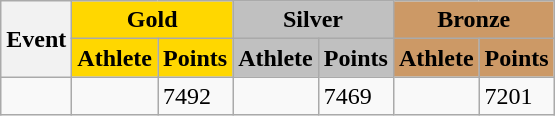<table class="wikitable">
<tr>
<th scope="col" rowspan=2>Event</th>
<th scope="colgroup" colspan=2 style="background-color: gold;">Gold</th>
<th scope="colgroup" colspan=2 style="background-color: silver;">Silver</th>
<th scope="colgroup" colspan=2 style="background-color: #cc9966;">Bronze</th>
</tr>
<tr>
<th scope="col" style="background-color:gold;">Athlete</th>
<th scope="col" style="background-color:gold;">Points</th>
<th scope="col" style="background-color:silver;">Athlete</th>
<th scope="col" style="background-color:silver;">Points</th>
<th scope="col" style="background-color:#cc9966;">Athlete</th>
<th scope="col" style="background-color:#cc9966;">Points</th>
</tr>
<tr>
<td></td>
<td></td>
<td>7492</td>
<td></td>
<td>7469</td>
<td></td>
<td>7201</td>
</tr>
</table>
